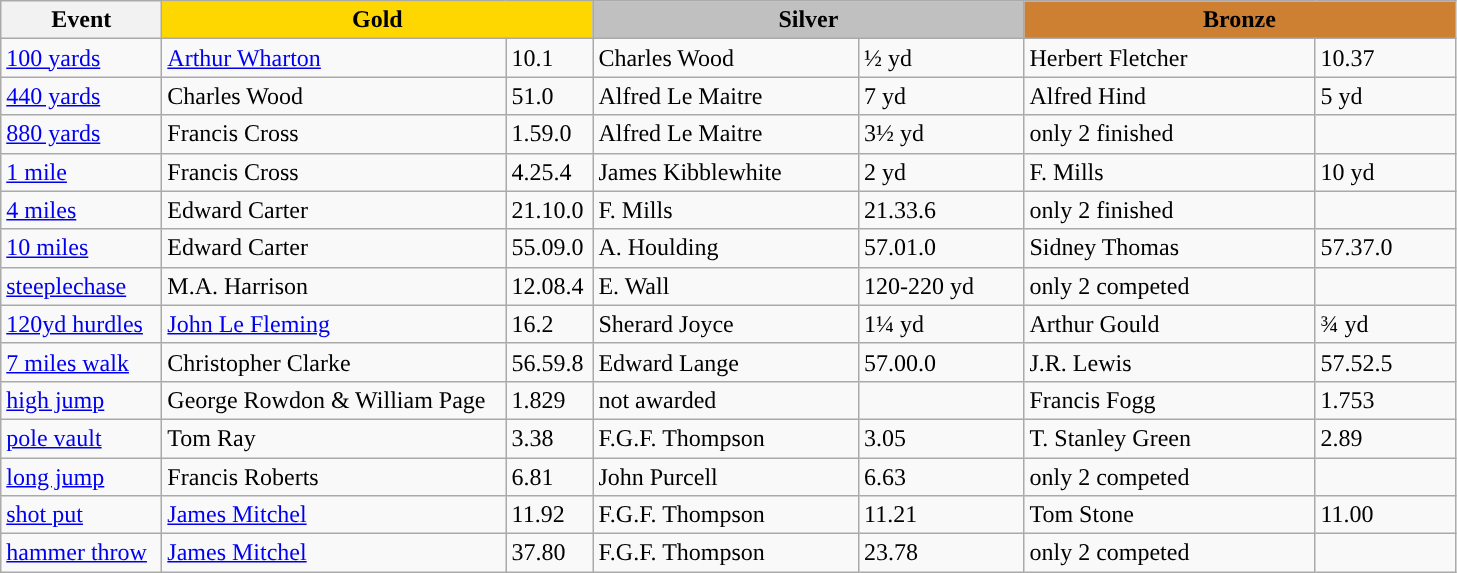<table class="wikitable" style="text-align:left">
<tr>
<th width=100>Event</th>
<th colspan="2" width="280" style="background:gold;">Gold</th>
<th colspan="2" width="280" style="background:silver;">Silver</th>
<th colspan="2" width="280" style="background:#CD7F32;">Bronze</th>
</tr>
<tr>
<td><a href='#'>100 yards</a></td>
<td><a href='#'>Arthur Wharton</a></td>
<td>10.1</td>
<td>Charles Wood</td>
<td>½ yd</td>
<td>Herbert Fletcher</td>
<td>10.37</td>
</tr>
<tr>
<td><a href='#'>440 yards</a></td>
<td>Charles Wood</td>
<td>51.0</td>
<td>Alfred Le Maitre</td>
<td>7 yd</td>
<td>Alfred Hind</td>
<td>5 yd</td>
</tr>
<tr>
<td><a href='#'>880 yards</a></td>
<td>Francis Cross</td>
<td>1.59.0</td>
<td>Alfred Le Maitre</td>
<td>3½ yd</td>
<td>only 2 finished</td>
</tr>
<tr>
<td><a href='#'>1 mile</a></td>
<td>Francis Cross</td>
<td>4.25.4</td>
<td>James Kibblewhite</td>
<td>2 yd</td>
<td>F. Mills</td>
<td>10 yd</td>
</tr>
<tr>
<td><a href='#'>4 miles</a></td>
<td> Edward Carter</td>
<td>21.10.0</td>
<td>F. Mills</td>
<td>21.33.6</td>
<td>only 2 finished</td>
</tr>
<tr>
<td><a href='#'>10 miles</a></td>
<td> Edward Carter</td>
<td>55.09.0</td>
<td>A. Houlding</td>
<td>57.01.0</td>
<td>Sidney Thomas</td>
<td>57.37.0</td>
</tr>
<tr>
<td><a href='#'>steeplechase</a></td>
<td>M.A. Harrison</td>
<td>12.08.4</td>
<td>E. Wall</td>
<td>120-220 yd</td>
<td>only 2 competed</td>
</tr>
<tr>
<td><a href='#'>120yd hurdles</a></td>
<td><a href='#'>John Le Fleming</a></td>
<td>16.2</td>
<td>Sherard Joyce</td>
<td>1¼ yd</td>
<td>Arthur Gould</td>
<td>¾ yd</td>
</tr>
<tr>
<td><a href='#'>7 miles walk</a></td>
<td> Christopher Clarke</td>
<td>56.59.8</td>
<td> Edward Lange</td>
<td>57.00.0</td>
<td>J.R. Lewis</td>
<td>57.52.5</td>
</tr>
<tr>
<td><a href='#'>high jump</a></td>
<td>George Rowdon &  William Page</td>
<td>1.829</td>
<td>not awarded</td>
<td></td>
<td> Francis Fogg</td>
<td>1.753</td>
</tr>
<tr>
<td><a href='#'>pole vault</a></td>
<td>Tom Ray</td>
<td>3.38</td>
<td>F.G.F. Thompson</td>
<td>3.05</td>
<td>T. Stanley Green</td>
<td>2.89</td>
</tr>
<tr>
<td><a href='#'>long jump</a></td>
<td>Francis Roberts</td>
<td>6.81</td>
<td> John Purcell</td>
<td>6.63</td>
<td>only 2 competed</td>
</tr>
<tr>
<td><a href='#'>shot put</a></td>
<td> <a href='#'>James Mitchel</a></td>
<td>11.92</td>
<td>F.G.F. Thompson</td>
<td>11.21</td>
<td>Tom Stone</td>
<td>11.00</td>
</tr>
<tr>
<td><a href='#'>hammer throw</a></td>
<td> <a href='#'>James Mitchel</a></td>
<td>37.80</td>
<td>F.G.F. Thompson</td>
<td>23.78</td>
<td>only 2 competed</td>
</tr>
</table>
